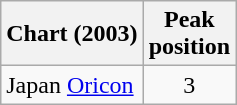<table class="wikitable">
<tr>
<th>Chart (2003)</th>
<th>Peak<br>position</th>
</tr>
<tr>
<td>Japan <a href='#'>Oricon</a></td>
<td align="center">3</td>
</tr>
</table>
